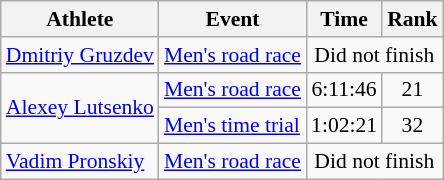<table class=wikitable style=font-size:90%;text-align:center>
<tr>
<th>Athlete</th>
<th>Event</th>
<th>Time</th>
<th>Rank</th>
</tr>
<tr align=center>
<td align=left><a href='#'>Dmitriy Gruzdev</a></td>
<td align=left><a href='#'>Men's road race</a></td>
<td colspan=2>Did not finish</td>
</tr>
<tr align=center>
<td align=left rowspan=2><a href='#'>Alexey Lutsenko</a></td>
<td align=left><a href='#'>Men's road race</a></td>
<td>6:11:46</td>
<td>21</td>
</tr>
<tr align=center>
<td align=left><a href='#'>Men's time trial</a></td>
<td>1:02:21</td>
<td>32</td>
</tr>
<tr align=center>
<td align=left><a href='#'>Vadim Pronskiy</a></td>
<td align=left><a href='#'>Men's road race</a></td>
<td colspan=2>Did not finish</td>
</tr>
</table>
